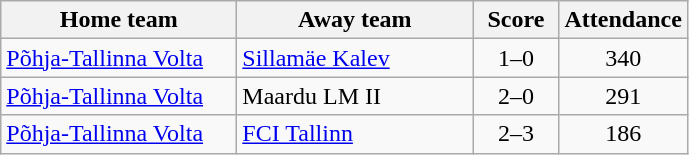<table class="wikitable">
<tr>
<th width=150px>Home team</th>
<th width=150px>Away team</th>
<th width=50px>Score</th>
<th width=50px>Attendance</th>
</tr>
<tr>
<td><a href='#'>Põhja-Tallinna Volta</a></td>
<td><a href='#'>Sillamäe Kalev</a></td>
<td align=center>1–0</td>
<td align=center>340</td>
</tr>
<tr>
<td><a href='#'>Põhja-Tallinna Volta</a></td>
<td>Maardu LM II</td>
<td align=center>2–0</td>
<td align=center>291</td>
</tr>
<tr>
<td><a href='#'>Põhja-Tallinna Volta</a></td>
<td><a href='#'>FCI Tallinn</a></td>
<td align=center>2–3</td>
<td align=center>186</td>
</tr>
</table>
